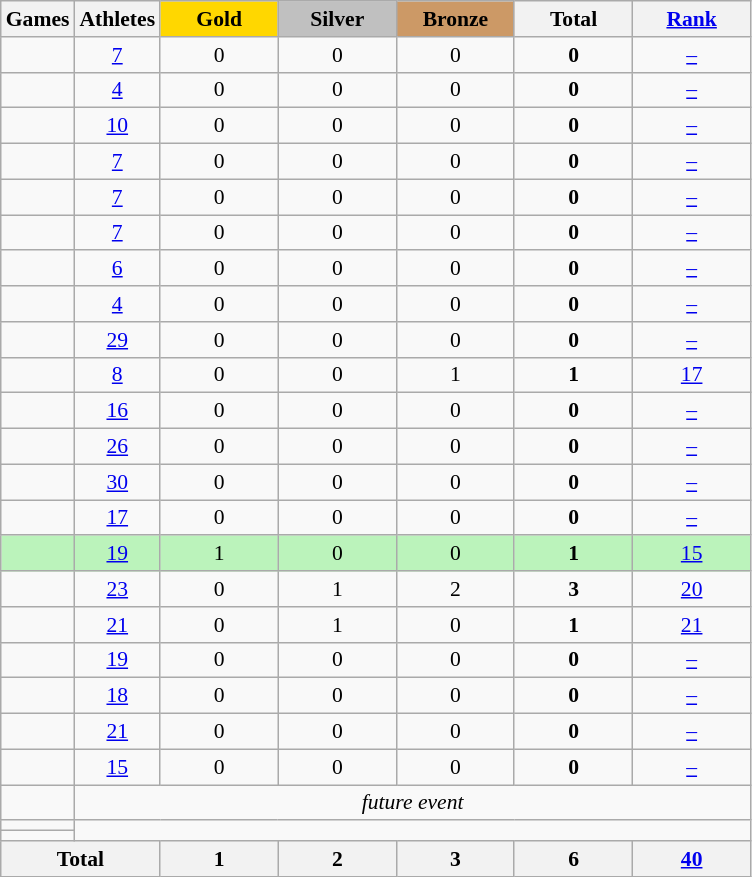<table class = wikitable style = text-align:center;font-size:90%>
<tr>
<th>Games</th>
<th>Athletes</th>
<td style = background:gold;width:5em;font-weight:bold>Gold</td>
<td style = background:silver;width:5em;font-weight:bold>Silver</td>
<td style = background:#c96;width:5em;font-weight:bold>Bronze</td>
<th style = width:5em;font-weight:bold>Total</th>
<th style = width:5em;font-weight:bold><a href='#'>Rank</a></th>
</tr>
<tr>
<td align=left></td>
<td><a href='#'>7</a></td>
<td>0</td>
<td>0</td>
<td>0</td>
<td><strong>0</strong></td>
<td><a href='#'>–</a></td>
</tr>
<tr>
<td align=left></td>
<td><a href='#'>4</a></td>
<td>0</td>
<td>0</td>
<td>0</td>
<td><strong>0</strong></td>
<td><a href='#'>–</a></td>
</tr>
<tr>
<td align=left></td>
<td><a href='#'>10</a></td>
<td>0</td>
<td>0</td>
<td>0</td>
<td><strong>0</strong></td>
<td><a href='#'>–</a></td>
</tr>
<tr>
<td align=left></td>
<td><a href='#'>7</a></td>
<td>0</td>
<td>0</td>
<td>0</td>
<td><strong>0</strong></td>
<td><a href='#'>–</a></td>
</tr>
<tr>
<td align=left></td>
<td><a href='#'>7</a></td>
<td>0</td>
<td>0</td>
<td>0</td>
<td><strong>0</strong></td>
<td><a href='#'>–</a></td>
</tr>
<tr>
<td align=left></td>
<td><a href='#'>7</a></td>
<td>0</td>
<td>0</td>
<td>0</td>
<td><strong>0</strong></td>
<td><a href='#'>–</a></td>
</tr>
<tr>
<td align=left></td>
<td><a href='#'>6</a></td>
<td>0</td>
<td>0</td>
<td>0</td>
<td><strong>0</strong></td>
<td><a href='#'>–</a></td>
</tr>
<tr>
<td align=left></td>
<td><a href='#'>4</a></td>
<td>0</td>
<td>0</td>
<td>0</td>
<td><strong>0</strong></td>
<td><a href='#'>–</a></td>
</tr>
<tr>
<td align=left></td>
<td><a href='#'>29</a></td>
<td>0</td>
<td>0</td>
<td>0</td>
<td><strong>0</strong></td>
<td><a href='#'>–</a></td>
</tr>
<tr>
<td align=left></td>
<td><a href='#'>8</a></td>
<td>0</td>
<td>0</td>
<td>1</td>
<td><strong>1</strong></td>
<td><a href='#'>17</a></td>
</tr>
<tr>
<td align=left></td>
<td><a href='#'>16</a></td>
<td>0</td>
<td>0</td>
<td>0</td>
<td><strong>0</strong></td>
<td><a href='#'>–</a></td>
</tr>
<tr>
<td align=left></td>
<td><a href='#'>26</a></td>
<td>0</td>
<td>0</td>
<td>0</td>
<td><strong>0</strong></td>
<td><a href='#'>–</a></td>
</tr>
<tr>
<td align=left></td>
<td><a href='#'>30</a></td>
<td>0</td>
<td>0</td>
<td>0</td>
<td><strong>0</strong></td>
<td><a href='#'>–</a></td>
</tr>
<tr>
<td align=left></td>
<td><a href='#'>17</a></td>
<td>0</td>
<td>0</td>
<td>0</td>
<td><strong>0</strong></td>
<td><a href='#'>–</a></td>
</tr>
<tr bgcolor=#bbf3bb>
<td align=left></td>
<td><a href='#'>19</a></td>
<td>1</td>
<td>0</td>
<td>0</td>
<td><strong>1</strong></td>
<td><a href='#'>15</a></td>
</tr>
<tr>
<td align=left></td>
<td><a href='#'>23</a></td>
<td>0</td>
<td>1</td>
<td>2</td>
<td><strong>3</strong></td>
<td><a href='#'>20</a></td>
</tr>
<tr>
<td align=left></td>
<td><a href='#'>21</a></td>
<td>0</td>
<td>1</td>
<td>0</td>
<td><strong>1</strong></td>
<td><a href='#'>21</a></td>
</tr>
<tr>
<td align=left></td>
<td><a href='#'>19</a></td>
<td>0</td>
<td>0</td>
<td>0</td>
<td><strong>0</strong></td>
<td><a href='#'>–</a></td>
</tr>
<tr>
<td align=left></td>
<td><a href='#'>18</a></td>
<td>0</td>
<td>0</td>
<td>0</td>
<td><strong>0</strong></td>
<td><a href='#'>–</a></td>
</tr>
<tr>
<td align=left></td>
<td><a href='#'>21</a></td>
<td>0</td>
<td>0</td>
<td>0</td>
<td><strong>0</strong></td>
<td><a href='#'>–</a></td>
</tr>
<tr>
<td align=left></td>
<td><a href='#'>15</a></td>
<td>0</td>
<td>0</td>
<td>0</td>
<td><strong>0</strong></td>
<td><a href='#'>–</a></td>
</tr>
<tr>
<td align=left></td>
<td colspan=6><em>future event</em></td>
</tr>
<tr>
<td align=left></td>
</tr>
<tr>
<td align=left></td>
</tr>
<tr>
<th colspan=2>Total</th>
<th>1</th>
<th>2</th>
<th>3</th>
<th>6</th>
<th><a href='#'>40</a></th>
</tr>
</table>
